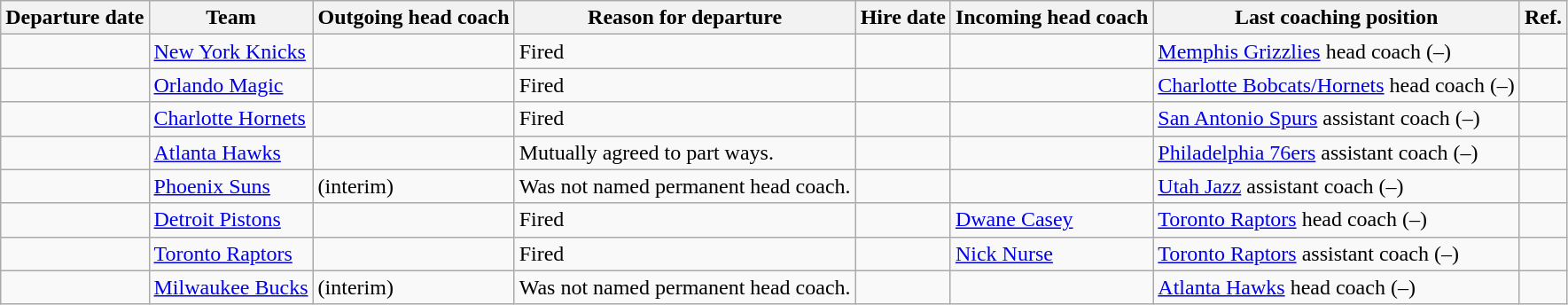<table class="wikitable sortable">
<tr>
<th>Departure date</th>
<th>Team</th>
<th>Outgoing head coach</th>
<th>Reason for departure</th>
<th>Hire date</th>
<th>Incoming head coach</th>
<th class="unsortable">Last coaching position</th>
<th class="unsortable">Ref.</th>
</tr>
<tr>
<td align=center></td>
<td><a href='#'>New York Knicks</a></td>
<td></td>
<td>Fired</td>
<td></td>
<td></td>
<td><a href='#'>Memphis Grizzlies</a> head coach (–)</td>
<td></td>
</tr>
<tr>
<td align=center></td>
<td><a href='#'>Orlando Magic</a></td>
<td></td>
<td>Fired</td>
<td></td>
<td></td>
<td><a href='#'>Charlotte Bobcats/Hornets</a> head coach (–)</td>
<td></td>
</tr>
<tr>
<td align=center></td>
<td><a href='#'>Charlotte Hornets</a></td>
<td></td>
<td>Fired</td>
<td></td>
<td></td>
<td><a href='#'>San Antonio Spurs</a> assistant coach (–)</td>
<td></td>
</tr>
<tr>
<td align=center></td>
<td><a href='#'>Atlanta Hawks</a></td>
<td></td>
<td>Mutually agreed to part ways.</td>
<td></td>
<td></td>
<td><a href='#'>Philadelphia 76ers</a> assistant coach (–)</td>
<td></td>
</tr>
<tr>
<td align=center></td>
<td><a href='#'>Phoenix Suns</a></td>
<td> (interim)</td>
<td>Was not named permanent head coach.</td>
<td></td>
<td></td>
<td><a href='#'>Utah Jazz</a> assistant coach (–)</td>
<td></td>
</tr>
<tr>
<td align=center></td>
<td><a href='#'>Detroit Pistons</a></td>
<td></td>
<td>Fired</td>
<td></td>
<td><a href='#'>Dwane Casey</a></td>
<td><a href='#'>Toronto Raptors</a> head coach (–)</td>
<td></td>
</tr>
<tr>
<td align=center></td>
<td><a href='#'>Toronto Raptors</a></td>
<td></td>
<td>Fired</td>
<td></td>
<td><a href='#'>Nick Nurse</a></td>
<td><a href='#'>Toronto Raptors</a> assistant coach (–)</td>
<td></td>
</tr>
<tr>
<td align=center></td>
<td><a href='#'>Milwaukee Bucks</a></td>
<td> (interim)</td>
<td>Was not named permanent head coach.</td>
<td></td>
<td></td>
<td><a href='#'>Atlanta Hawks</a> head coach (–)</td>
<td></td>
</tr>
</table>
